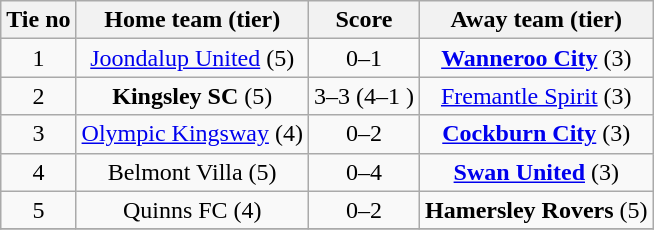<table class="wikitable" style="text-align:center">
<tr>
<th>Tie no</th>
<th>Home team (tier)</th>
<th>Score</th>
<th>Away team (tier)</th>
</tr>
<tr>
<td>1</td>
<td><a href='#'>Joondalup United</a> (5)</td>
<td>0–1</td>
<td><strong><a href='#'>Wanneroo City</a></strong> (3)</td>
</tr>
<tr>
<td>2</td>
<td><strong>Kingsley SC</strong> (5)</td>
<td>3–3 (4–1 )</td>
<td><a href='#'>Fremantle Spirit</a> (3)</td>
</tr>
<tr>
<td>3</td>
<td><a href='#'>Olympic Kingsway</a> (4)</td>
<td>0–2</td>
<td><strong><a href='#'>Cockburn City</a></strong> (3)</td>
</tr>
<tr>
<td>4</td>
<td>Belmont Villa (5)</td>
<td>0–4</td>
<td><strong><a href='#'>Swan United</a></strong> (3)</td>
</tr>
<tr>
<td>5</td>
<td>Quinns FC (4)</td>
<td>0–2</td>
<td><strong>Hamersley Rovers</strong> (5)</td>
</tr>
<tr>
</tr>
</table>
